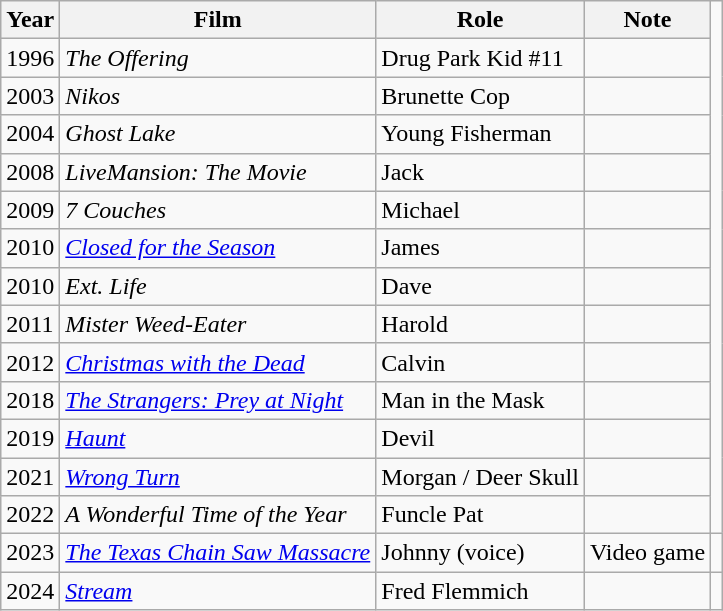<table class="wikitable">
<tr>
<th>Year</th>
<th>Film</th>
<th>Role</th>
<th>Note</th>
</tr>
<tr>
<td>1996</td>
<td><em>The Offering</em></td>
<td>Drug Park Kid #11</td>
<td></td>
</tr>
<tr>
<td>2003</td>
<td><em>Nikos</em></td>
<td>Brunette Cop</td>
<td></td>
</tr>
<tr>
<td>2004</td>
<td><em>Ghost Lake</em></td>
<td>Young Fisherman</td>
<td></td>
</tr>
<tr>
<td>2008</td>
<td><em>LiveMansion: The Movie</em></td>
<td>Jack</td>
<td></td>
</tr>
<tr>
<td>2009</td>
<td><em>7 Couches</em></td>
<td>Michael</td>
<td></td>
</tr>
<tr>
<td>2010</td>
<td><em><a href='#'>Closed for the Season</a></em></td>
<td>James</td>
<td></td>
</tr>
<tr>
<td>2010</td>
<td><em>Ext. Life</em></td>
<td>Dave</td>
<td></td>
</tr>
<tr>
<td>2011</td>
<td><em>Mister Weed-Eater</em></td>
<td>Harold</td>
<td></td>
</tr>
<tr>
<td>2012</td>
<td><em><a href='#'>Christmas with the Dead</a></em></td>
<td>Calvin</td>
<td></td>
</tr>
<tr>
<td>2018</td>
<td><em><a href='#'>The Strangers: Prey at Night</a></em></td>
<td>Man in the Mask</td>
<td></td>
</tr>
<tr>
<td>2019</td>
<td><em><a href='#'>Haunt</a></em></td>
<td>Devil</td>
<td></td>
</tr>
<tr>
<td>2021</td>
<td><em><a href='#'>Wrong Turn</a></em></td>
<td>Morgan / Deer Skull</td>
<td></td>
</tr>
<tr>
<td>2022</td>
<td><em>A Wonderful Time of the Year</em></td>
<td>Funcle Pat</td>
<td></td>
</tr>
<tr>
<td>2023</td>
<td><em><a href='#'>The Texas Chain Saw Massacre</a></em></td>
<td>Johnny (voice)</td>
<td>Video game</td>
<td></td>
</tr>
<tr>
<td>2024</td>
<td><em><a href='#'>Stream</a></em></td>
<td>Fred Flemmich</td>
<td></td>
</tr>
</table>
